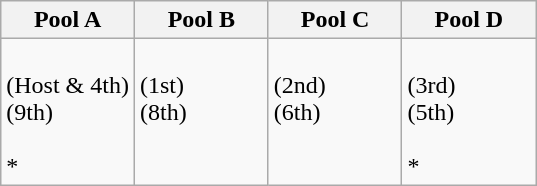<table class="wikitable">
<tr>
<th width=25%>Pool A</th>
<th width=25%>Pool B</th>
<th width=25%>Pool C</th>
<th width=25%>Pool D</th>
</tr>
<tr>
<td><br> (Host & 4th)<br>
 (9th)<br>
<br>
 *<br>
</td>
<td valign=top><br> (1st)<br>
 (8th)<br>
<br>
</td>
<td valign=top><br> (2nd)<br>
 (6th)<br>
<br>
</td>
<td valign=top><br> (3rd)<br>
 (5th)<br>
<br>
<s></s> *</td>
</tr>
</table>
